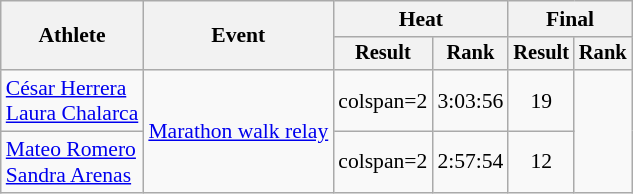<table class="wikitable" style="font-size:90%">
<tr>
<th rowspan="2">Athlete</th>
<th rowspan="2">Event</th>
<th colspan="2">Heat</th>
<th colspan="2">Final</th>
</tr>
<tr style="font-size:95%">
<th>Result</th>
<th>Rank</th>
<th>Result</th>
<th>Rank</th>
</tr>
<tr align=center>
<td align=left><a href='#'>César Herrera</a><br><a href='#'>Laura Chalarca</a></td>
<td align=left rowspan=2><a href='#'>Marathon walk relay</a></td>
<td>colspan=2 </td>
<td>3:03:56</td>
<td>19</td>
</tr>
<tr align=center>
<td align=left><a href='#'>Mateo Romero</a><br><a href='#'>Sandra Arenas</a></td>
<td>colspan=2 </td>
<td>2:57:54</td>
<td>12</td>
</tr>
</table>
